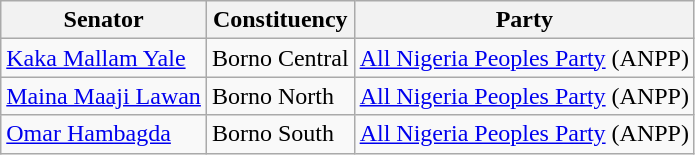<table class="wikitable" border="1">
<tr>
<th>Senator</th>
<th>Constituency</th>
<th>Party</th>
</tr>
<tr>
<td><a href='#'>Kaka Mallam Yale</a></td>
<td>Borno Central</td>
<td><a href='#'>All Nigeria Peoples Party</a> (ANPP)</td>
</tr>
<tr>
<td><a href='#'>Maina Maaji Lawan</a></td>
<td>Borno North</td>
<td><a href='#'>All Nigeria Peoples Party</a> (ANPP)</td>
</tr>
<tr>
<td><a href='#'>Omar Hambagda</a></td>
<td>Borno South</td>
<td><a href='#'>All Nigeria Peoples Party</a> (ANPP)</td>
</tr>
</table>
